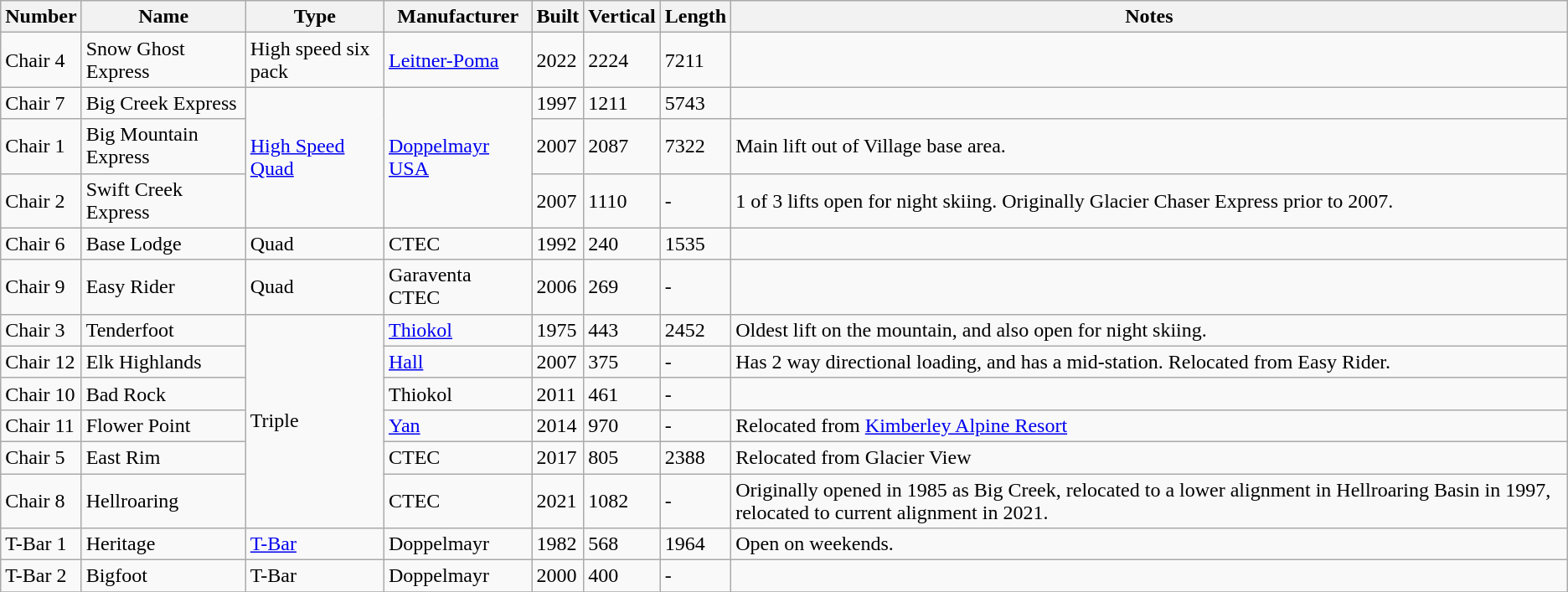<table class="wikitable">
<tr>
<th>Number</th>
<th>Name</th>
<th>Type</th>
<th>Manufacturer</th>
<th>Built</th>
<th>Vertical<br></th>
<th>Length<br></th>
<th>Notes</th>
</tr>
<tr>
<td>Chair 4</td>
<td>Snow Ghost Express</td>
<td>High speed six pack</td>
<td><a href='#'>Leitner-Poma</a></td>
<td>2022</td>
<td>2224</td>
<td>7211</td>
<td></td>
</tr>
<tr>
<td>Chair 7</td>
<td>Big Creek Express</td>
<td rowspan="3"><a href='#'>High Speed Quad</a></td>
<td rowspan=3><a href='#'>Doppelmayr USA</a></td>
<td>1997</td>
<td>1211</td>
<td>5743</td>
<td></td>
</tr>
<tr>
<td>Chair 1</td>
<td>Big Mountain Express</td>
<td>2007</td>
<td>2087</td>
<td>7322</td>
<td>Main lift out of Village base area.</td>
</tr>
<tr>
<td>Chair 2</td>
<td>Swift Creek Express</td>
<td>2007</td>
<td>1110</td>
<td>-</td>
<td>1 of 3 lifts open for night skiing. Originally Glacier Chaser Express prior to 2007.</td>
</tr>
<tr>
<td>Chair 6</td>
<td>Base Lodge</td>
<td>Quad</td>
<td>CTEC</td>
<td>1992</td>
<td>240</td>
<td>1535</td>
<td></td>
</tr>
<tr>
<td>Chair 9</td>
<td>Easy Rider</td>
<td>Quad</td>
<td>Garaventa CTEC</td>
<td>2006</td>
<td>269</td>
<td>-</td>
<td></td>
</tr>
<tr>
<td>Chair 3</td>
<td>Tenderfoot</td>
<td rowspan="6">Triple</td>
<td><a href='#'>Thiokol</a></td>
<td>1975</td>
<td>443</td>
<td>2452</td>
<td>Oldest lift on the mountain, and also open for night skiing.</td>
</tr>
<tr>
<td>Chair 12</td>
<td>Elk Highlands</td>
<td><a href='#'>Hall</a></td>
<td>2007</td>
<td>375</td>
<td>-</td>
<td>Has 2 way directional loading, and has a mid-station. Relocated from Easy Rider.</td>
</tr>
<tr>
<td>Chair 10</td>
<td>Bad Rock</td>
<td>Thiokol</td>
<td>2011</td>
<td>461</td>
<td>-</td>
<td></td>
</tr>
<tr>
<td>Chair 11</td>
<td>Flower Point</td>
<td><a href='#'>Yan</a></td>
<td>2014</td>
<td>970</td>
<td>-</td>
<td>Relocated from <a href='#'>Kimberley Alpine Resort</a></td>
</tr>
<tr>
<td>Chair 5</td>
<td>East Rim</td>
<td>CTEC</td>
<td>2017</td>
<td>805</td>
<td>2388</td>
<td>Relocated from Glacier View</td>
</tr>
<tr>
<td>Chair 8</td>
<td>Hellroaring</td>
<td>CTEC</td>
<td>2021</td>
<td>1082</td>
<td>-</td>
<td>Originally opened in 1985 as Big Creek, relocated to a lower alignment in Hellroaring Basin in 1997, relocated to current alignment in 2021.</td>
</tr>
<tr>
<td>T-Bar 1</td>
<td>Heritage</td>
<td><a href='#'>T-Bar</a></td>
<td>Doppelmayr</td>
<td>1982</td>
<td>568</td>
<td>1964</td>
<td>Open on weekends.</td>
</tr>
<tr>
<td>T-Bar 2</td>
<td>Bigfoot</td>
<td>T-Bar</td>
<td>Doppelmayr</td>
<td>2000</td>
<td>400</td>
<td>-</td>
<td></td>
</tr>
<tr>
</tr>
</table>
